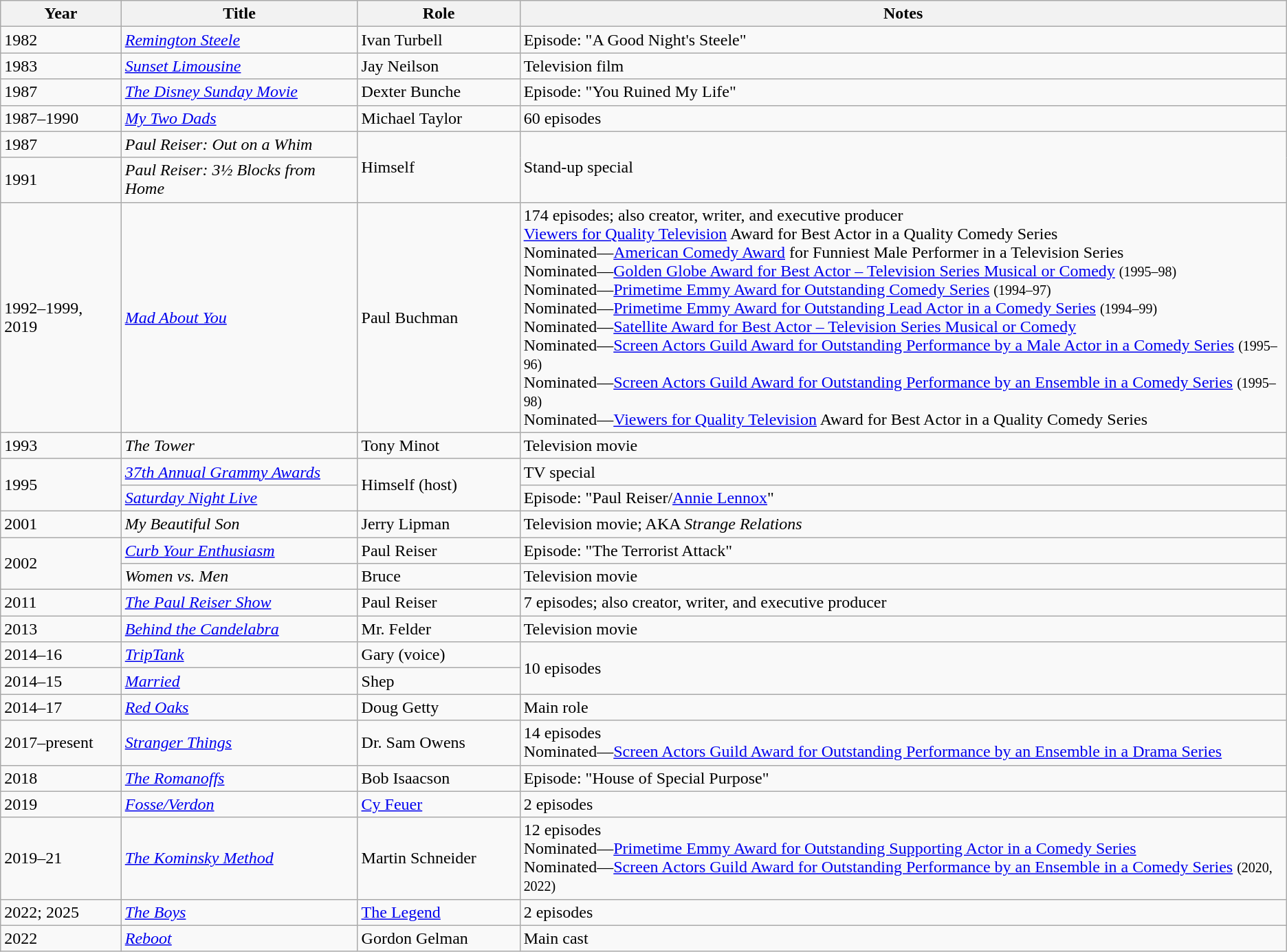<table class="wikitable sortable">
<tr>
<th>Year</th>
<th>Title</th>
<th scope="col" width="150px">Role</th>
<th>Notes</th>
</tr>
<tr>
<td>1982</td>
<td><em><a href='#'>Remington Steele</a></em></td>
<td>Ivan Turbell</td>
<td>Episode: "A Good Night's Steele"</td>
</tr>
<tr>
<td>1983</td>
<td><em><a href='#'>Sunset Limousine</a></em></td>
<td>Jay Neilson</td>
<td>Television film</td>
</tr>
<tr>
<td>1987</td>
<td><em><a href='#'>The Disney Sunday Movie</a></em></td>
<td>Dexter Bunche</td>
<td>Episode: "You Ruined My Life"</td>
</tr>
<tr>
<td>1987–1990</td>
<td><em><a href='#'>My Two Dads</a></em></td>
<td>Michael Taylor</td>
<td>60 episodes</td>
</tr>
<tr>
<td>1987</td>
<td><em>Paul Reiser: Out on a Whim</em></td>
<td rowspan="2">Himself</td>
<td rowspan="2">Stand-up special</td>
</tr>
<tr>
<td>1991</td>
<td><em>Paul Reiser: 3½ Blocks from Home</em></td>
</tr>
<tr>
<td>1992–1999, 2019</td>
<td><em><a href='#'>Mad About You</a></em></td>
<td>Paul Buchman</td>
<td>174 episodes; also creator, writer, and executive producer<br><a href='#'>Viewers for Quality Television</a> Award for Best Actor in a Quality Comedy Series<br>Nominated—<a href='#'>American Comedy Award</a> for Funniest Male Performer in a Television Series<br>Nominated—<a href='#'>Golden Globe Award for Best Actor – Television Series Musical or Comedy</a> <small>(1995–98)</small><br>Nominated—<a href='#'>Primetime Emmy Award for Outstanding Comedy Series</a> <small>(1994–97)</small><br>Nominated—<a href='#'>Primetime Emmy Award for Outstanding Lead Actor in a Comedy Series</a> <small>(1994–99)</small><br>Nominated—<a href='#'>Satellite Award for Best Actor – Television Series Musical or Comedy</a><br>Nominated—<a href='#'>Screen Actors Guild Award for Outstanding Performance by a Male Actor in a Comedy Series</a> <small>(1995–96)</small><br>Nominated—<a href='#'>Screen Actors Guild Award for Outstanding Performance by an Ensemble in a Comedy Series</a> <small>(1995–98)</small><br>Nominated—<a href='#'>Viewers for Quality Television</a> Award for Best Actor in a Quality Comedy Series</td>
</tr>
<tr>
<td>1993</td>
<td><em>The Tower</em></td>
<td>Tony Minot</td>
<td>Television movie</td>
</tr>
<tr>
<td rowspan="2">1995</td>
<td><em><a href='#'>37th Annual Grammy Awards</a></em></td>
<td rowspan="2">Himself (host)</td>
<td>TV special</td>
</tr>
<tr>
<td><em><a href='#'>Saturday Night Live</a></em></td>
<td>Episode: "Paul Reiser/<a href='#'>Annie Lennox</a>"</td>
</tr>
<tr>
<td>2001</td>
<td><em>My Beautiful Son</em></td>
<td>Jerry Lipman</td>
<td>Television movie; AKA <em>Strange Relations</em></td>
</tr>
<tr>
<td rowspan="2">2002</td>
<td><em><a href='#'>Curb Your Enthusiasm</a></em></td>
<td>Paul Reiser</td>
<td>Episode: "The Terrorist Attack"</td>
</tr>
<tr>
<td><em>Women vs. Men</em></td>
<td>Bruce</td>
<td>Television movie</td>
</tr>
<tr>
<td>2011</td>
<td><em><a href='#'>The Paul Reiser Show</a></em></td>
<td>Paul Reiser</td>
<td>7 episodes; also creator, writer, and executive producer</td>
</tr>
<tr>
<td>2013</td>
<td><em><a href='#'>Behind the Candelabra</a></em></td>
<td>Mr. Felder</td>
<td>Television movie</td>
</tr>
<tr>
<td>2014–16</td>
<td><em><a href='#'>TripTank</a></em></td>
<td>Gary (voice)</td>
<td rowspan="2">10 episodes</td>
</tr>
<tr>
<td>2014–15</td>
<td><em><a href='#'>Married</a></em></td>
<td>Shep</td>
</tr>
<tr>
<td>2014–17</td>
<td><em><a href='#'>Red Oaks</a></em></td>
<td>Doug Getty</td>
<td>Main role</td>
</tr>
<tr>
<td>2017–present</td>
<td><em><a href='#'>Stranger Things</a></em></td>
<td>Dr. Sam Owens</td>
<td>14 episodes<br>Nominated—<a href='#'>Screen Actors Guild Award for Outstanding Performance by an Ensemble in a Drama Series</a></td>
</tr>
<tr>
<td>2018</td>
<td><em><a href='#'>The Romanoffs</a></em></td>
<td>Bob Isaacson</td>
<td>Episode: "House of Special Purpose"</td>
</tr>
<tr>
<td>2019</td>
<td><em><a href='#'>Fosse/Verdon</a></em></td>
<td><a href='#'>Cy Feuer</a></td>
<td>2 episodes</td>
</tr>
<tr>
<td>2019–21</td>
<td><em><a href='#'>The Kominsky Method</a></em></td>
<td>Martin Schneider</td>
<td>12 episodes<br>Nominated—<a href='#'>Primetime Emmy Award for Outstanding Supporting Actor in a Comedy Series</a><br>Nominated—<a href='#'>Screen Actors Guild Award for Outstanding Performance by an Ensemble in a Comedy Series</a> <small>(2020, 2022)</small></td>
</tr>
<tr>
<td>2022; 2025</td>
<td><em><a href='#'>The Boys</a></em></td>
<td><a href='#'>The Legend</a></td>
<td>2 episodes</td>
</tr>
<tr>
<td>2022</td>
<td><em><a href='#'>Reboot</a></em></td>
<td>Gordon Gelman</td>
<td>Main cast</td>
</tr>
</table>
